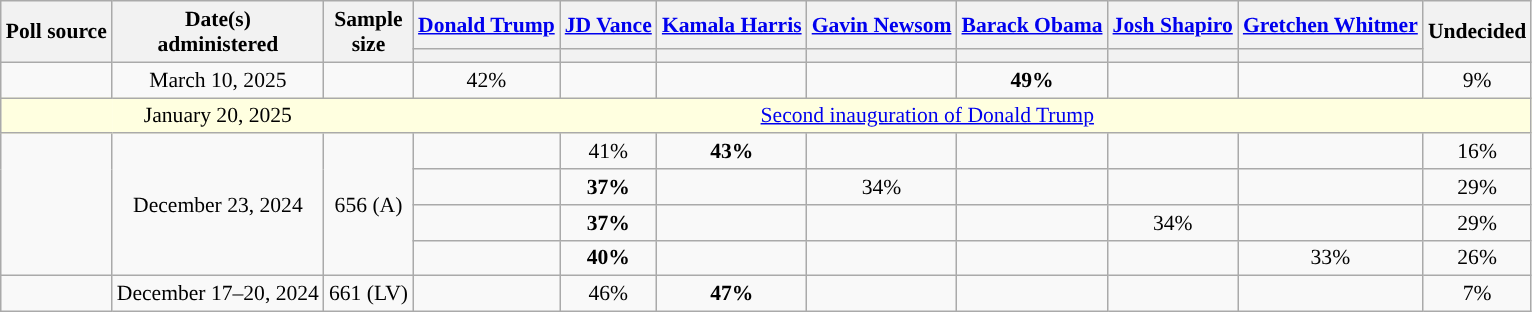<table class="wikitable" style="font-size:90%;text-align:center;line-height:17px">
<tr>
<th rowspan=2>Poll source</th>
<th rowspan=2>Date(s)<br>administered</th>
<th rowspan=2>Sample<br>size</th>
<th><a href='#'>Donald Trump</a><br><small></small></th>
<th><a href='#'>JD Vance</a><br><small></small></th>
<th><a href='#'>Kamala Harris</a><br><small></small></th>
<th><a href='#'>Gavin Newsom</a><br><small></small></th>
<th><a href='#'>Barack Obama</a><br><small></small></th>
<th><a href='#'>Josh Shapiro</a><br><small></small></th>
<th><a href='#'>Gretchen Whitmer</a><br><small></small></th>
<th rowspan=2>Undecided</th>
</tr>
<tr>
<th data-sort-type="number" style="background:"></th>
<th data-sort-type="number" style="background:"></th>
<th data-sort-type="number" style="background:"></th>
<th data-sort-type="number" style="background:"></th>
<th data-sort-type="number" style="background:"></th>
<th data-sort-type="number" style="background:"></th>
<th data-sort-type="number" style="background:"></th>
</tr>
<tr>
<td></td>
<td>March 10, 2025</td>
<td></td>
<td>42%</td>
<td></td>
<td></td>
<td></td>
<td><strong>49%</strong></td>
<td></td>
<td></td>
<td>9%</td>
</tr>
<tr style="background:lightyellow;">
<td style="border-right-style:hidden; background:lightyellow;"></td>
<td style="border-right-style:hidden; ">January 20, 2025</td>
<td colspan="9"><a href='#'>Second inauguration of Donald Trump</a></td>
</tr>
<tr>
<td rowspan=4></td>
<td rowspan=4>December 23, 2024</td>
<td rowspan=4>656 (A)</td>
<td></td>
<td>41%</td>
<td><strong>43%</strong></td>
<td></td>
<td></td>
<td></td>
<td></td>
<td>16%</td>
</tr>
<tr>
<td></td>
<td><strong> 37%</strong></td>
<td></td>
<td>34%</td>
<td></td>
<td></td>
<td></td>
<td>29%</td>
</tr>
<tr>
<td></td>
<td><strong> 37%</strong></td>
<td></td>
<td></td>
<td></td>
<td>34%</td>
<td></td>
<td>29%</td>
</tr>
<tr>
<td></td>
<td><strong> 40%</strong></td>
<td></td>
<td></td>
<td></td>
<td></td>
<td>33%</td>
<td>26%</td>
</tr>
<tr>
<td></td>
<td>December 17–20, 2024</td>
<td>661 (LV)</td>
<td></td>
<td>46%</td>
<td><strong>47%</strong></td>
<td></td>
<td></td>
<td></td>
<td></td>
<td>7%</td>
</tr>
</table>
